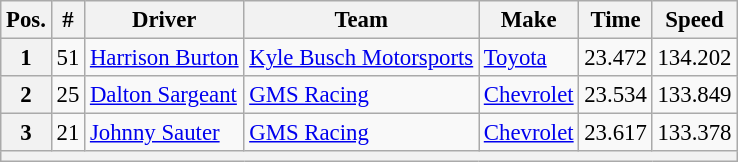<table class="wikitable" style="font-size:95%">
<tr>
<th>Pos.</th>
<th>#</th>
<th>Driver</th>
<th>Team</th>
<th>Make</th>
<th>Time</th>
<th>Speed</th>
</tr>
<tr>
<th>1</th>
<td>51</td>
<td><a href='#'>Harrison Burton</a></td>
<td><a href='#'>Kyle Busch Motorsports</a></td>
<td><a href='#'>Toyota</a></td>
<td>23.472</td>
<td>134.202</td>
</tr>
<tr>
<th>2</th>
<td>25</td>
<td><a href='#'>Dalton Sargeant</a></td>
<td><a href='#'>GMS Racing</a></td>
<td><a href='#'>Chevrolet</a></td>
<td>23.534</td>
<td>133.849</td>
</tr>
<tr>
<th>3</th>
<td>21</td>
<td><a href='#'>Johnny Sauter</a></td>
<td><a href='#'>GMS Racing</a></td>
<td><a href='#'>Chevrolet</a></td>
<td>23.617</td>
<td>133.378</td>
</tr>
<tr>
<th colspan="7"></th>
</tr>
</table>
